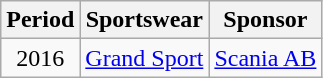<table class="wikitable" style="text-align: center">
<tr>
<th>Period</th>
<th>Sportswear</th>
<th>Sponsor</th>
</tr>
<tr>
<td>2016</td>
<td> <a href='#'>Grand Sport</a></td>
<td> <a href='#'>Scania AB</a></td>
</tr>
</table>
